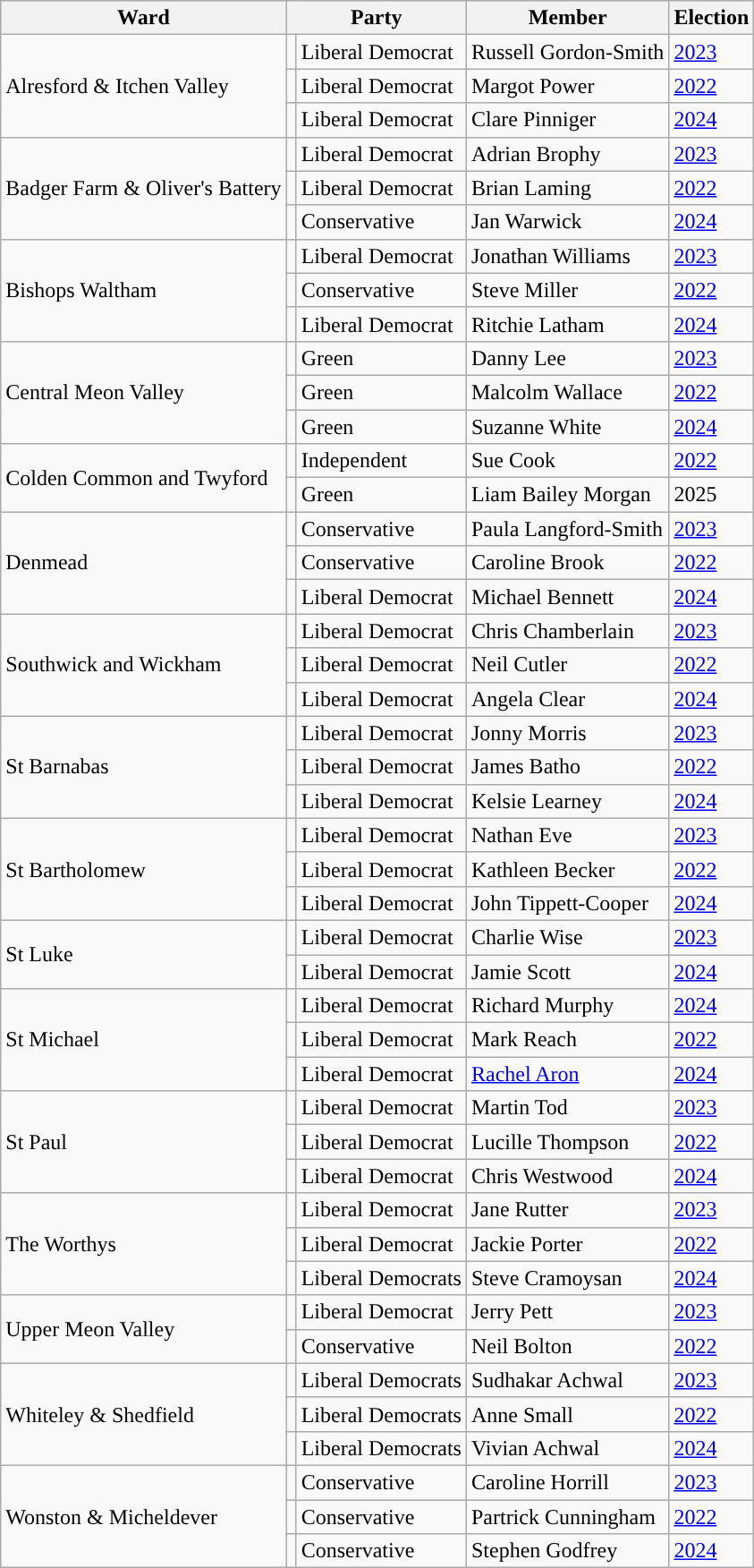<table class="wikitable sortable">
<tr>
<th>Ward</th>
<th colspan="2">Party</th>
<th>Member</th>
<th>Election</th>
</tr>
<tr>
<td rowspan="3">Alresford & Itchen Valley</td>
<td style="background-color: "></td>
<td>Liberal Democrat</td>
<td>Russell Gordon-Smith</td>
<td><a href='#'>2023</a></td>
</tr>
<tr>
<td style="background-color: "></td>
<td>Liberal Democrat</td>
<td>Margot Power</td>
<td><a href='#'>2022</a></td>
</tr>
<tr>
<td style="background-color: "></td>
<td>Liberal Democrat</td>
<td>Clare Pinniger</td>
<td><a href='#'>2024</a></td>
</tr>
<tr>
<td rowspan="3">Badger Farm & Oliver's Battery</td>
<td style="background-color: "></td>
<td>Liberal Democrat</td>
<td>Adrian Brophy</td>
<td><a href='#'>2023</a></td>
</tr>
<tr>
<td style="background-color: "></td>
<td>Liberal Democrat</td>
<td>Brian Laming</td>
<td><a href='#'>2022</a></td>
</tr>
<tr>
<td style="background-color: "></td>
<td>Conservative</td>
<td>Jan Warwick</td>
<td><a href='#'>2024</a></td>
</tr>
<tr>
<td rowspan="3">Bishops Waltham</td>
<td style="background-color: "></td>
<td>Liberal Democrat</td>
<td>Jonathan Williams</td>
<td><a href='#'>2023</a></td>
</tr>
<tr>
<td style="background-color: "></td>
<td>Conservative</td>
<td>Steve Miller</td>
<td><a href='#'>2022</a></td>
</tr>
<tr>
<td style="background-color: "></td>
<td>Liberal Democrat</td>
<td>Ritchie Latham</td>
<td><a href='#'>2024</a></td>
</tr>
<tr>
<td rowspan="3">Central Meon Valley</td>
<td style="background-color: "></td>
<td>Green</td>
<td>Danny Lee</td>
<td><a href='#'>2023</a></td>
</tr>
<tr>
<td style="background-color: "></td>
<td>Green</td>
<td>Malcolm Wallace</td>
<td><a href='#'>2022</a></td>
</tr>
<tr>
<td style="background-color: "></td>
<td>Green</td>
<td>Suzanne White</td>
<td><a href='#'>2024</a></td>
</tr>
<tr>
<td rowspan="2">Colden Common and Twyford</td>
<td style="background-color: "></td>
<td>Independent</td>
<td>Sue Cook</td>
<td><a href='#'>2022</a></td>
</tr>
<tr>
<td style="background-color: "></td>
<td>Green</td>
<td>Liam Bailey Morgan</td>
<td>2025</td>
</tr>
<tr>
<td rowspan="3">Denmead</td>
<td style="background-color: "></td>
<td>Conservative</td>
<td>Paula Langford-Smith</td>
<td><a href='#'>2023</a></td>
</tr>
<tr>
<td style="background-color: "></td>
<td>Conservative</td>
<td>Caroline Brook</td>
<td><a href='#'>2022</a></td>
</tr>
<tr>
<td style="background-color: "></td>
<td>Liberal Democrat</td>
<td>Michael Bennett</td>
<td><a href='#'>2024</a></td>
</tr>
<tr>
<td rowspan="3">Southwick and Wickham</td>
<td style="background-color: "></td>
<td>Liberal Democrat</td>
<td>Chris Chamberlain</td>
<td><a href='#'>2023</a></td>
</tr>
<tr>
<td style="background-color: "></td>
<td>Liberal Democrat</td>
<td>Neil Cutler</td>
<td><a href='#'>2022</a></td>
</tr>
<tr>
<td style="background-color: "></td>
<td>Liberal Democrat</td>
<td>Angela Clear</td>
<td><a href='#'>2024</a></td>
</tr>
<tr>
<td rowspan="3">St Barnabas</td>
<td style="background-color: "></td>
<td>Liberal Democrat</td>
<td>Jonny Morris</td>
<td><a href='#'>2023</a></td>
</tr>
<tr>
<td style="background-color: "></td>
<td>Liberal Democrat</td>
<td>James Batho</td>
<td><a href='#'>2022</a></td>
</tr>
<tr>
<td style="background-color: "></td>
<td>Liberal Democrat</td>
<td>Kelsie Learney</td>
<td><a href='#'>2024</a></td>
</tr>
<tr>
<td rowspan="3">St Bartholomew</td>
<td style="background-color: "></td>
<td>Liberal Democrat</td>
<td>Nathan Eve</td>
<td><a href='#'>2023</a></td>
</tr>
<tr>
<td style="background-color: "></td>
<td>Liberal Democrat</td>
<td>Kathleen Becker</td>
<td><a href='#'>2022</a></td>
</tr>
<tr>
<td style="background-color: "></td>
<td>Liberal Democrat</td>
<td>John Tippett-Cooper</td>
<td><a href='#'>2024</a></td>
</tr>
<tr>
<td rowspan="2">St Luke</td>
<td style="background-color: "></td>
<td>Liberal Democrat</td>
<td>Charlie Wise</td>
<td><a href='#'>2023</a></td>
</tr>
<tr>
<td style="background-color: "></td>
<td>Liberal Democrat</td>
<td>Jamie Scott</td>
<td><a href='#'>2024</a></td>
</tr>
<tr>
<td rowspan="3">St Michael</td>
<td style="background-color: "></td>
<td>Liberal Democrat</td>
<td>Richard Murphy</td>
<td><a href='#'>2024</a></td>
</tr>
<tr>
<td style="background-color: "></td>
<td>Liberal Democrat</td>
<td>Mark Reach</td>
<td><a href='#'>2022</a></td>
</tr>
<tr>
<td style="background-color: "></td>
<td>Liberal Democrat</td>
<td><a href='#'>Rachel Aron</a></td>
<td><a href='#'>2024</a></td>
</tr>
<tr>
<td rowspan="3">St Paul</td>
<td style="background-color: "></td>
<td>Liberal Democrat</td>
<td>Martin Tod</td>
<td><a href='#'>2023</a></td>
</tr>
<tr>
<td style="background-color: "></td>
<td>Liberal Democrat</td>
<td>Lucille Thompson</td>
<td><a href='#'>2022</a></td>
</tr>
<tr>
<td style="background-color: "></td>
<td>Liberal Democrat</td>
<td>Chris Westwood</td>
<td><a href='#'>2024</a></td>
</tr>
<tr>
<td rowspan="3">The Worthys</td>
<td style="background-color: "></td>
<td>Liberal Democrat</td>
<td>Jane Rutter</td>
<td><a href='#'>2023</a></td>
</tr>
<tr>
<td style="background-color: "></td>
<td>Liberal Democrat</td>
<td>Jackie Porter</td>
<td><a href='#'>2022</a></td>
</tr>
<tr>
<td style="background-color: "></td>
<td>Liberal Democrats</td>
<td>Steve Cramoysan</td>
<td><a href='#'>2024</a></td>
</tr>
<tr>
<td rowspan="2">Upper Meon Valley</td>
<td style="background-color: "></td>
<td>Liberal Democrat</td>
<td>Jerry Pett</td>
<td><a href='#'>2023</a></td>
</tr>
<tr>
<td style="background-color: "></td>
<td>Conservative</td>
<td>Neil Bolton</td>
<td><a href='#'>2022</a></td>
</tr>
<tr>
<td rowspan="3">Whiteley & Shedfield</td>
<td style="background-color: "></td>
<td>Liberal Democrats</td>
<td>Sudhakar Achwal</td>
<td><a href='#'>2023</a></td>
</tr>
<tr>
<td style="background-color: "></td>
<td>Liberal Democrats</td>
<td>Anne Small</td>
<td><a href='#'>2022</a></td>
</tr>
<tr>
<td style="background-color: "></td>
<td>Liberal Democrats</td>
<td>Vivian Achwal</td>
<td><a href='#'>2024</a></td>
</tr>
<tr>
<td rowspan="3">Wonston & Micheldever</td>
<td style="background-color: "></td>
<td>Conservative</td>
<td>Caroline Horrill</td>
<td><a href='#'>2023</a></td>
</tr>
<tr>
<td style="background-color: "></td>
<td>Conservative</td>
<td>Partrick Cunningham</td>
<td><a href='#'>2022</a></td>
</tr>
<tr>
<td style="background-color: "></td>
<td>Conservative</td>
<td>Stephen Godfrey</td>
<td><a href='#'>2024</a></td>
</tr>
</table>
